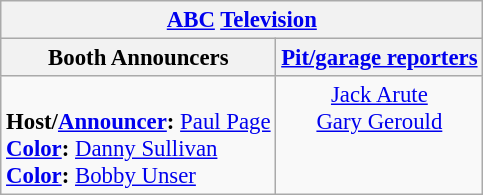<table class="wikitable" style="font-size: 95%">
<tr>
<th colspan=2><a href='#'>ABC</a> <a href='#'>Television</a></th>
</tr>
<tr>
<th>Booth Announcers</th>
<th><a href='#'>Pit/garage reporters</a></th>
</tr>
<tr>
<td valign="top"><br><strong>Host/<a href='#'>Announcer</a>:</strong> <a href='#'>Paul Page</a><br>
<strong><a href='#'>Color</a>:</strong> <a href='#'>Danny Sullivan</a><br>
<strong><a href='#'>Color</a>:</strong> <a href='#'>Bobby Unser</a><br></td>
<td align="center" valign="top"><a href='#'>Jack Arute</a><br><a href='#'>Gary Gerould</a></td>
</tr>
</table>
